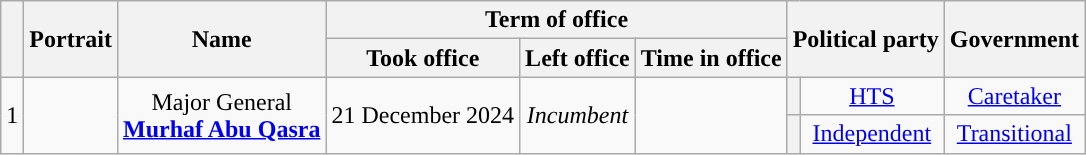<table class="wikitable" style="text-align:center">
<tr>
<th rowspan="2"></th>
<th rowspan="2">Portrait</th>
<th rowspan="2">Name<br></th>
<th colspan="3">Term of office</th>
<th colspan="2" rowspan="2">Political party</th>
<th rowspan="2">Government</th>
</tr>
<tr>
<th>Took office</th>
<th>Left office</th>
<th>Time in office</th>
</tr>
<tr>
<td rowspan="2">1</td>
<td rowspan="2"></td>
<td rowspan="2">Major General<br><strong><a href='#'>Murhaf Abu Qasra</a></strong><br></td>
<td rowspan="2">21 December 2024</td>
<td rowspan="2"><em>Incumbent</em></td>
<td rowspan="2"></td>
<th style="background:"></th>
<td><a href='#'>HTS</a><br></td>
<td><a href='#'>Caretaker</a><br></td>
</tr>
<tr>
<th style="background:"></th>
<td><a href='#'>Independent</a></td>
<td><a href='#'>Transitional</a></td>
</tr>
</table>
